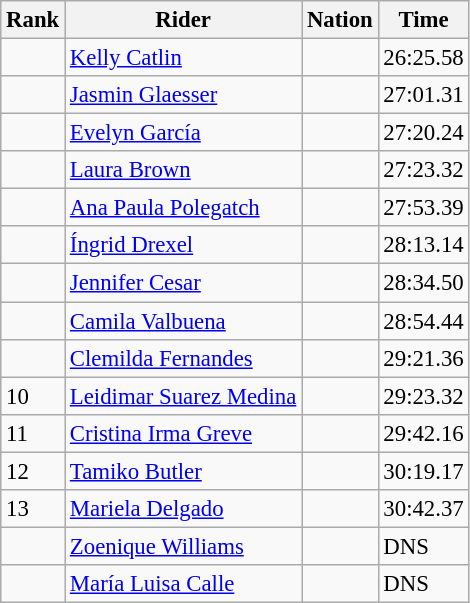<table class="wikitable sortable" style="font-size:95%" style="width:35em;" style="text-align:center">
<tr>
<th>Rank</th>
<th>Rider</th>
<th>Nation</th>
<th>Time</th>
</tr>
<tr>
<td></td>
<td align=left><a href='#'>Kelly Catlin</a></td>
<td align=left></td>
<td>26:25.58</td>
</tr>
<tr>
<td></td>
<td align=left><a href='#'>Jasmin Glaesser</a></td>
<td align=left></td>
<td>27:01.31</td>
</tr>
<tr>
<td></td>
<td align=left><a href='#'>Evelyn García</a></td>
<td align=left></td>
<td>27:20.24</td>
</tr>
<tr>
<td></td>
<td align=left><a href='#'>Laura Brown</a></td>
<td align=left></td>
<td>27:23.32</td>
</tr>
<tr>
<td></td>
<td align=left><a href='#'>Ana Paula Polegatch</a></td>
<td align=left></td>
<td>27:53.39</td>
</tr>
<tr>
<td></td>
<td align=left><a href='#'>Íngrid Drexel</a></td>
<td align=left></td>
<td>28:13.14</td>
</tr>
<tr>
<td></td>
<td align=left><a href='#'>Jennifer Cesar</a></td>
<td align=left></td>
<td>28:34.50</td>
</tr>
<tr>
<td></td>
<td align=left><a href='#'>Camila Valbuena</a></td>
<td align=left></td>
<td>28:54.44</td>
</tr>
<tr>
<td></td>
<td align=left><a href='#'>Clemilda Fernandes</a></td>
<td align=left></td>
<td>29:21.36</td>
</tr>
<tr>
<td>10</td>
<td align=left><a href='#'>Leidimar Suarez Medina</a></td>
<td align=left></td>
<td>29:23.32</td>
</tr>
<tr>
<td>11</td>
<td align=left><a href='#'>Cristina Irma Greve</a></td>
<td align=left></td>
<td>29:42.16</td>
</tr>
<tr>
<td>12</td>
<td align=left><a href='#'>Tamiko Butler</a></td>
<td align=left></td>
<td>30:19.17</td>
</tr>
<tr>
<td>13</td>
<td align=left><a href='#'>Mariela Delgado</a></td>
<td align=left></td>
<td>30:42.37</td>
</tr>
<tr>
<td></td>
<td align=left><a href='#'>Zoenique Williams</a></td>
<td align=left></td>
<td>DNS</td>
</tr>
<tr>
<td></td>
<td align=left><a href='#'>María Luisa Calle</a></td>
<td align=left></td>
<td>DNS</td>
</tr>
</table>
